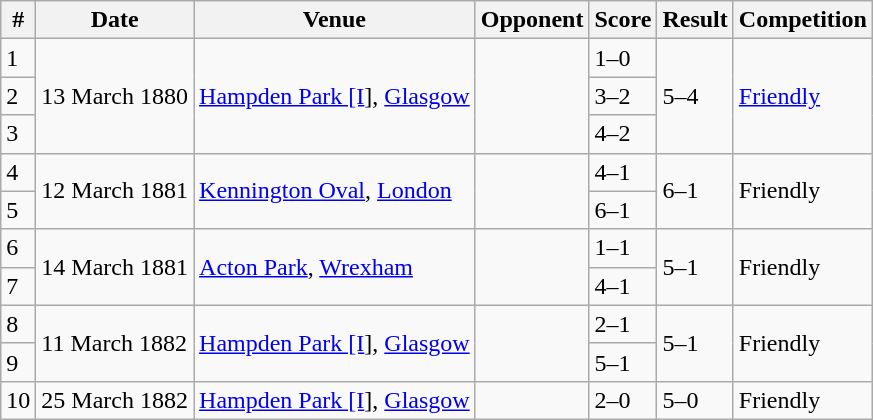<table class="wikitable">
<tr>
<th>#</th>
<th>Date</th>
<th>Venue</th>
<th>Opponent</th>
<th>Score</th>
<th>Result</th>
<th>Competition</th>
</tr>
<tr>
<td>1</td>
<td rowspan=3>13 March 1880</td>
<td rowspan=3><a href='#'>Hampden Park [I</a>], <a href='#'>Glasgow</a></td>
<td rowspan=3></td>
<td>1–0</td>
<td rowspan=3>5–4</td>
<td rowspan=3><a href='#'>Friendly</a></td>
</tr>
<tr>
<td>2</td>
<td>3–2</td>
</tr>
<tr>
<td>3</td>
<td>4–2</td>
</tr>
<tr>
<td>4</td>
<td rowspan=2>12 March 1881</td>
<td rowspan=2><a href='#'>Kennington Oval</a>, <a href='#'>London</a></td>
<td rowspan=2></td>
<td>4–1</td>
<td rowspan=2>6–1</td>
<td rowspan=2>Friendly</td>
</tr>
<tr>
<td>5</td>
<td>6–1</td>
</tr>
<tr>
<td>6</td>
<td rowspan=2>14 March 1881</td>
<td rowspan=2><a href='#'>Acton Park</a>, <a href='#'>Wrexham</a></td>
<td rowspan=2></td>
<td>1–1</td>
<td rowspan=2>5–1</td>
<td rowspan=2>Friendly</td>
</tr>
<tr>
<td>7</td>
<td>4–1</td>
</tr>
<tr>
<td>8</td>
<td rowspan=2>11 March 1882</td>
<td rowspan=2><a href='#'>Hampden Park [I</a>], <a href='#'>Glasgow</a></td>
<td rowspan=2></td>
<td>2–1</td>
<td rowspan=2>5–1</td>
<td rowspan=2>Friendly</td>
</tr>
<tr>
<td>9</td>
<td>5–1</td>
</tr>
<tr>
<td>10</td>
<td>25 March 1882</td>
<td><a href='#'>Hampden Park [I</a>], <a href='#'>Glasgow</a></td>
<td></td>
<td>2–0</td>
<td>5–0</td>
<td>Friendly</td>
</tr>
</table>
